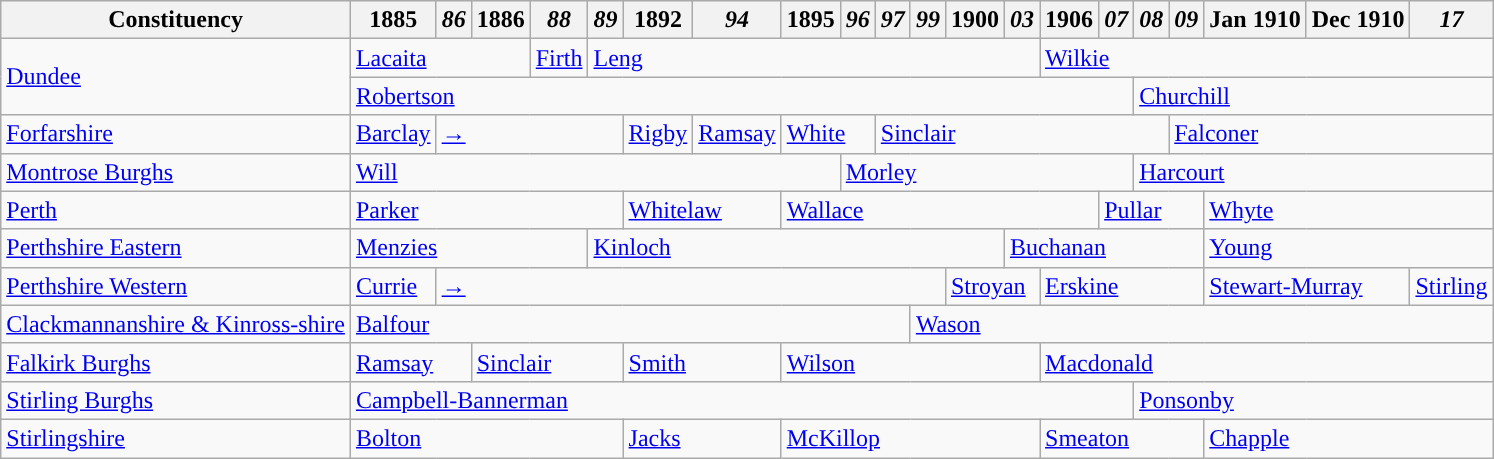<table class="wikitable">
<tr>
<th>Constituency</th>
<th>1885</th>
<th><em>86</em></th>
<th>1886</th>
<th><em>88</em></th>
<th><em>89</em></th>
<th>1892</th>
<th><em>94</em></th>
<th>1895</th>
<th><em>96</em></th>
<th><em>97</em></th>
<th><em>99</em></th>
<th>1900</th>
<th><em>03</em></th>
<th>1906</th>
<th><em>07</em></th>
<th><em>08</em></th>
<th><em>09</em></th>
<th>Jan 1910</th>
<th>Dec 1910</th>
<th><em>17</em></th>
</tr>
<tr>
<td rowspan="2"><a href='#'>Dundee</a></td>
<td colspan="3"><a href='#'>Lacaita</a></td>
<td><a href='#'>Firth</a></td>
<td colspan="9"><a href='#'>Leng</a></td>
<td colspan="7"><a href='#'>Wilkie</a></td>
</tr>
<tr>
<td colspan="15"><a href='#'>Robertson</a></td>
<td colspan="5"><a href='#'>Churchill</a></td>
</tr>
<tr>
<td><a href='#'>Forfarshire</a></td>
<td bgcolor=><a href='#'>Barclay</a></td>
<td colspan="4"><a href='#'>→</a></td>
<td bgcolor=><a href='#'>Rigby</a></td>
<td><a href='#'>Ramsay</a></td>
<td colspan="2"><a href='#'>White</a></td>
<td colspan="7"><a href='#'>Sinclair</a></td>
<td colspan="4"><a href='#'>Falconer</a></td>
</tr>
<tr>
<td><a href='#'>Montrose Burghs</a></td>
<td colspan="8"><a href='#'>Will</a></td>
<td colspan="7"><a href='#'>Morley</a></td>
<td colspan="5"><a href='#'>Harcourt</a></td>
</tr>
<tr>
<td><a href='#'>Perth</a></td>
<td colspan="5"><a href='#'>Parker</a></td>
<td colspan="2"><a href='#'>Whitelaw</a></td>
<td colspan="7"><a href='#'>Wallace</a></td>
<td colspan="3"><a href='#'>Pullar</a></td>
<td colspan="3"><a href='#'>Whyte</a></td>
</tr>
<tr>
<td><a href='#'>Perthshire Eastern</a></td>
<td colspan="4"><a href='#'>Menzies</a></td>
<td colspan="8"><a href='#'>Kinloch</a></td>
<td colspan="5"><a href='#'>Buchanan</a></td>
<td colspan="3"><a href='#'>Young</a></td>
</tr>
<tr>
<td><a href='#'>Perthshire Western</a></td>
<td bgcolor=><a href='#'>Currie</a></td>
<td colspan="10"><a href='#'>→</a></td>
<td colspan="2"><a href='#'>Stroyan</a></td>
<td colspan="4"><a href='#'>Erskine</a></td>
<td colspan="2"><a href='#'>Stewart-Murray</a></td>
<td><a href='#'>Stirling</a></td>
</tr>
<tr>
<td><a href='#'>Clackmannanshire & Kinross-shire</a></td>
<td colspan="10"><a href='#'>Balfour</a></td>
<td colspan="10"><a href='#'>Wason</a></td>
</tr>
<tr>
<td><a href='#'>Falkirk Burghs</a></td>
<td colspan="2"><a href='#'>Ramsay</a></td>
<td colspan="3"><a href='#'>Sinclair</a></td>
<td colspan="2"><a href='#'>Smith</a></td>
<td colspan="6"><a href='#'>Wilson</a></td>
<td colspan="7"><a href='#'>Macdonald</a></td>
</tr>
<tr>
<td><a href='#'>Stirling Burghs</a></td>
<td colspan="15"><a href='#'>Campbell-Bannerman</a></td>
<td colspan="5"><a href='#'>Ponsonby</a></td>
</tr>
<tr>
<td><a href='#'>Stirlingshire</a></td>
<td colspan="5"><a href='#'>Bolton</a></td>
<td colspan="2"><a href='#'>Jacks</a></td>
<td colspan="6"><a href='#'>McKillop</a></td>
<td colspan="4"><a href='#'>Smeaton</a></td>
<td colspan="3"><a href='#'>Chapple</a></td>
</tr>
</table>
